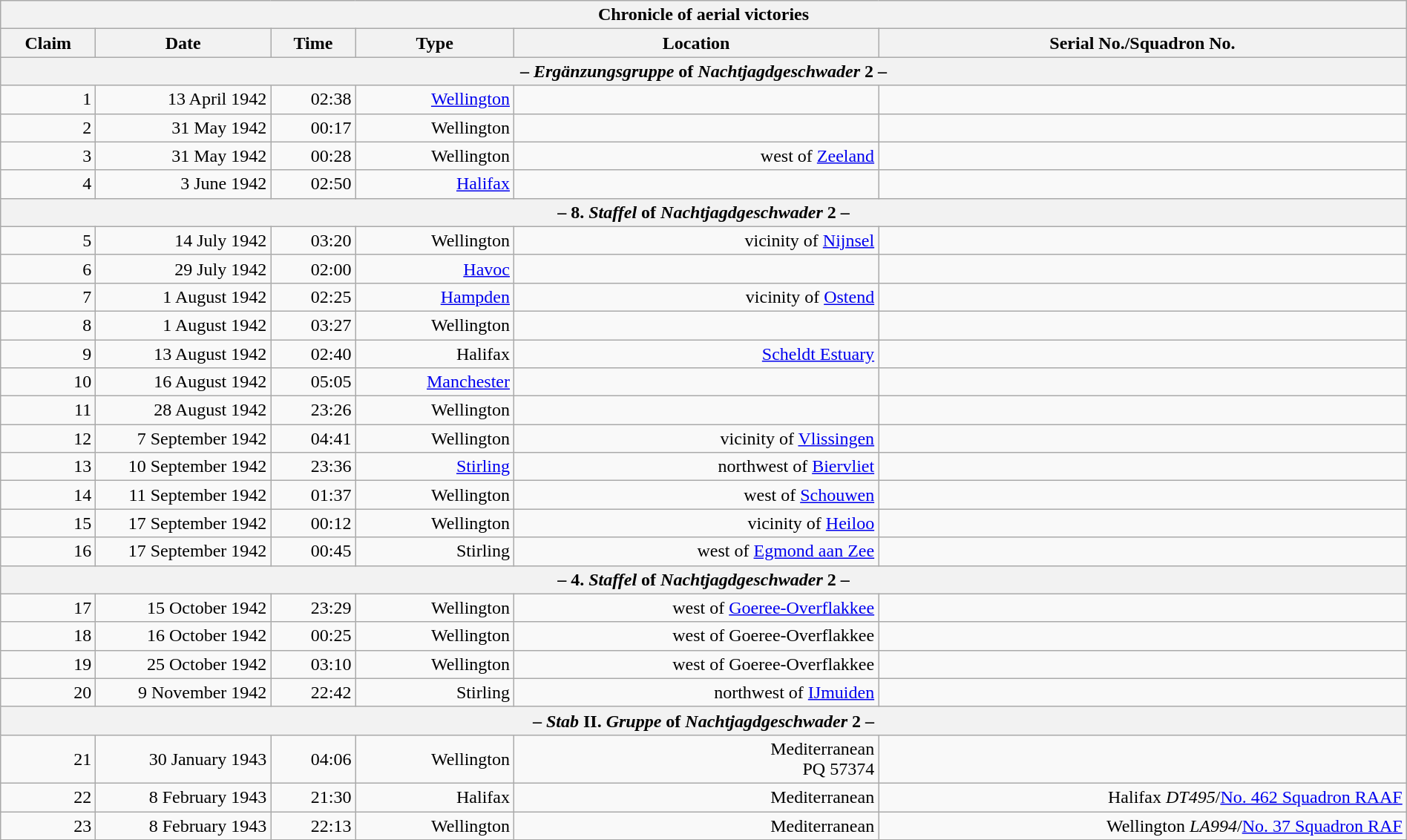<table class="wikitable plainrowheaders collapsible" style="margin-left: auto; margin-right: auto; border: none; text-align:right; width: 100%;">
<tr>
<th colspan="6">Chronicle of aerial victories</th>
</tr>
<tr>
<th scope="col">Claim</th>
<th scope="col" style="width:150px">Date</th>
<th scope="col">Time</th>
<th scope="col">Type</th>
<th scope="col">Location</th>
<th scope="col">Serial No./Squadron No.</th>
</tr>
<tr>
<th colspan="6">– <em>Ergänzungsgruppe</em> of <em>Nachtjagdgeschwader</em> 2 –</th>
</tr>
<tr>
<td>1</td>
<td>13 April 1942</td>
<td>02:38</td>
<td><a href='#'>Wellington</a></td>
<td></td>
<td></td>
</tr>
<tr>
<td>2</td>
<td>31 May 1942</td>
<td>00:17</td>
<td>Wellington</td>
<td></td>
<td></td>
</tr>
<tr>
<td>3</td>
<td>31 May 1942</td>
<td>00:28</td>
<td>Wellington</td>
<td>west of <a href='#'>Zeeland</a></td>
<td></td>
</tr>
<tr>
<td>4</td>
<td>3 June 1942</td>
<td>02:50</td>
<td><a href='#'>Halifax</a></td>
<td></td>
<td></td>
</tr>
<tr>
<th colspan="6">– 8. <em>Staffel</em> of <em>Nachtjagdgeschwader</em> 2 –</th>
</tr>
<tr>
<td>5</td>
<td>14 July 1942</td>
<td>03:20</td>
<td>Wellington</td>
<td>vicinity of <a href='#'>Nijnsel</a></td>
<td></td>
</tr>
<tr>
<td>6</td>
<td>29 July 1942</td>
<td>02:00</td>
<td><a href='#'>Havoc</a></td>
<td></td>
<td></td>
</tr>
<tr>
<td>7</td>
<td>1 August 1942</td>
<td>02:25</td>
<td><a href='#'>Hampden</a></td>
<td>vicinity of <a href='#'>Ostend</a></td>
<td></td>
</tr>
<tr>
<td>8</td>
<td>1 August 1942</td>
<td>03:27</td>
<td>Wellington</td>
<td></td>
<td></td>
</tr>
<tr>
<td>9</td>
<td>13 August 1942</td>
<td>02:40</td>
<td>Halifax</td>
<td><a href='#'>Scheldt Estuary</a></td>
<td></td>
</tr>
<tr>
<td>10</td>
<td>16 August 1942</td>
<td>05:05</td>
<td><a href='#'>Manchester</a></td>
<td></td>
<td></td>
</tr>
<tr>
<td>11</td>
<td>28 August 1942</td>
<td>23:26</td>
<td>Wellington</td>
<td></td>
<td></td>
</tr>
<tr>
<td>12</td>
<td>7 September 1942</td>
<td>04:41</td>
<td>Wellington</td>
<td>vicinity of <a href='#'>Vlissingen</a></td>
<td></td>
</tr>
<tr>
<td>13</td>
<td>10 September 1942</td>
<td>23:36</td>
<td><a href='#'>Stirling</a></td>
<td>northwest of <a href='#'>Biervliet</a></td>
<td></td>
</tr>
<tr>
<td>14</td>
<td>11 September 1942</td>
<td>01:37</td>
<td>Wellington</td>
<td> west of <a href='#'>Schouwen</a></td>
<td></td>
</tr>
<tr>
<td>15</td>
<td>17 September 1942</td>
<td>00:12</td>
<td>Wellington</td>
<td>vicinity of <a href='#'>Heiloo</a></td>
<td></td>
</tr>
<tr>
<td>16</td>
<td>17 September 1942</td>
<td>00:45</td>
<td>Stirling</td>
<td> west of <a href='#'>Egmond aan Zee</a></td>
<td></td>
</tr>
<tr>
<th colspan="6">– 4. <em>Staffel</em> of <em>Nachtjagdgeschwader</em> 2 –</th>
</tr>
<tr>
<td>17</td>
<td>15 October 1942</td>
<td>23:29</td>
<td>Wellington</td>
<td> west of <a href='#'>Goeree-Overflakkee</a></td>
<td></td>
</tr>
<tr>
<td>18</td>
<td>16 October 1942</td>
<td>00:25</td>
<td>Wellington</td>
<td> west of Goeree-Overflakkee</td>
<td></td>
</tr>
<tr>
<td>19</td>
<td>25 October 1942</td>
<td>03:10</td>
<td>Wellington</td>
<td> west of Goeree-Overflakkee</td>
<td></td>
</tr>
<tr>
<td>20</td>
<td>9 November 1942</td>
<td>22:42</td>
<td>Stirling</td>
<td> northwest of <a href='#'>IJmuiden</a></td>
<td></td>
</tr>
<tr>
<th colspan="6">– <em>Stab</em> II. <em>Gruppe</em> of <em>Nachtjagdgeschwader</em> 2 –</th>
</tr>
<tr>
<td>21</td>
<td>30 January 1943</td>
<td>04:06</td>
<td>Wellington</td>
<td>Mediterranean<br>PQ 57374</td>
<td></td>
</tr>
<tr>
<td>22</td>
<td>8 February 1943</td>
<td>21:30</td>
<td>Halifax</td>
<td>Mediterranean</td>
<td>Halifax <em>DT495</em>/<a href='#'>No. 462 Squadron RAAF</a></td>
</tr>
<tr>
<td>23</td>
<td>8 February 1943</td>
<td>22:13</td>
<td>Wellington</td>
<td>Mediterranean</td>
<td>Wellington <em>LA994</em>/<a href='#'>No. 37 Squadron RAF</a></td>
</tr>
</table>
